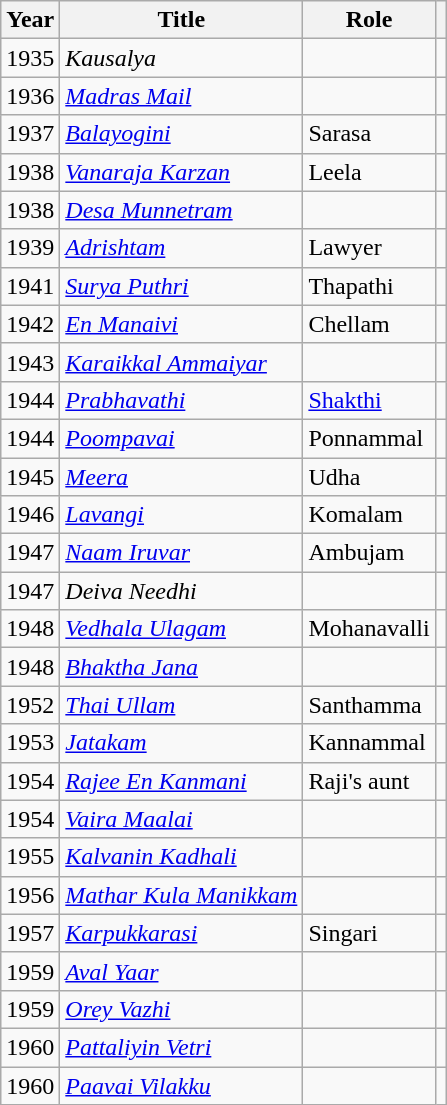<table class="wikitable">
<tr>
<th>Year</th>
<th>Title</th>
<th>Role</th>
<th></th>
</tr>
<tr>
<td>1935</td>
<td><em>Kausalya</em></td>
<td></td>
<td></td>
</tr>
<tr>
<td>1936</td>
<td><em><a href='#'>Madras Mail</a></em></td>
<td></td>
<td></td>
</tr>
<tr>
<td>1937</td>
<td><em><a href='#'>Balayogini</a></em></td>
<td>Sarasa</td>
<td></td>
</tr>
<tr>
<td>1938</td>
<td><em><a href='#'>Vanaraja Karzan</a></em></td>
<td>Leela</td>
<td></td>
</tr>
<tr>
<td>1938</td>
<td><em><a href='#'>Desa Munnetram</a></em></td>
<td></td>
<td></td>
</tr>
<tr>
<td>1939</td>
<td><em><a href='#'>Adrishtam</a></em></td>
<td>Lawyer</td>
<td></td>
</tr>
<tr>
<td>1941</td>
<td><em><a href='#'>Surya Puthri</a></em></td>
<td>Thapathi</td>
<td></td>
</tr>
<tr>
<td>1942</td>
<td><em><a href='#'>En Manaivi</a></em></td>
<td>Chellam</td>
<td></td>
</tr>
<tr>
<td>1943</td>
<td><em><a href='#'>Karaikkal Ammaiyar</a></em></td>
<td></td>
<td></td>
</tr>
<tr>
<td>1944</td>
<td><em><a href='#'>Prabhavathi</a></em></td>
<td><a href='#'>Shakthi</a></td>
<td></td>
</tr>
<tr>
<td>1944</td>
<td><em><a href='#'>Poompavai</a></em></td>
<td>Ponnammal</td>
<td></td>
</tr>
<tr>
<td>1945</td>
<td><em><a href='#'>Meera</a></em></td>
<td>Udha</td>
<td></td>
</tr>
<tr>
<td>1946</td>
<td><em><a href='#'>Lavangi</a></em></td>
<td>Komalam</td>
<td></td>
</tr>
<tr>
<td>1947</td>
<td><em><a href='#'>Naam Iruvar</a></em></td>
<td>Ambujam</td>
<td></td>
</tr>
<tr>
<td>1947</td>
<td><em>Deiva Needhi</em></td>
<td></td>
<td></td>
</tr>
<tr>
<td>1948</td>
<td><em><a href='#'>Vedhala Ulagam</a></em></td>
<td>Mohanavalli</td>
<td></td>
</tr>
<tr>
<td>1948</td>
<td><em><a href='#'>Bhaktha Jana</a></em></td>
<td></td>
<td></td>
</tr>
<tr>
<td>1952</td>
<td><em><a href='#'>Thai Ullam</a></em></td>
<td>Santhamma</td>
<td></td>
</tr>
<tr>
<td>1953</td>
<td><em><a href='#'>Jatakam</a></em></td>
<td>Kannammal</td>
<td></td>
</tr>
<tr>
<td>1954</td>
<td><em><a href='#'>Rajee En Kanmani</a></em></td>
<td>Raji's aunt</td>
<td></td>
</tr>
<tr>
<td>1954</td>
<td><em><a href='#'>Vaira Maalai</a></em></td>
<td></td>
<td></td>
</tr>
<tr>
<td>1955</td>
<td><em><a href='#'>Kalvanin Kadhali</a></em></td>
<td></td>
<td></td>
</tr>
<tr>
<td>1956</td>
<td><em><a href='#'>Mathar Kula Manikkam</a></em></td>
<td></td>
<td></td>
</tr>
<tr>
<td>1957</td>
<td><em><a href='#'>Karpukkarasi</a></em></td>
<td>Singari</td>
<td></td>
</tr>
<tr>
<td>1959</td>
<td><em><a href='#'>Aval Yaar</a></em></td>
<td></td>
<td></td>
</tr>
<tr>
<td>1959</td>
<td><em><a href='#'>Orey Vazhi</a></em></td>
<td></td>
<td></td>
</tr>
<tr>
<td>1960</td>
<td><em><a href='#'>Pattaliyin Vetri</a></em></td>
<td></td>
<td></td>
</tr>
<tr>
<td>1960</td>
<td><em><a href='#'>Paavai Vilakku</a></em></td>
<td></td>
<td></td>
</tr>
</table>
